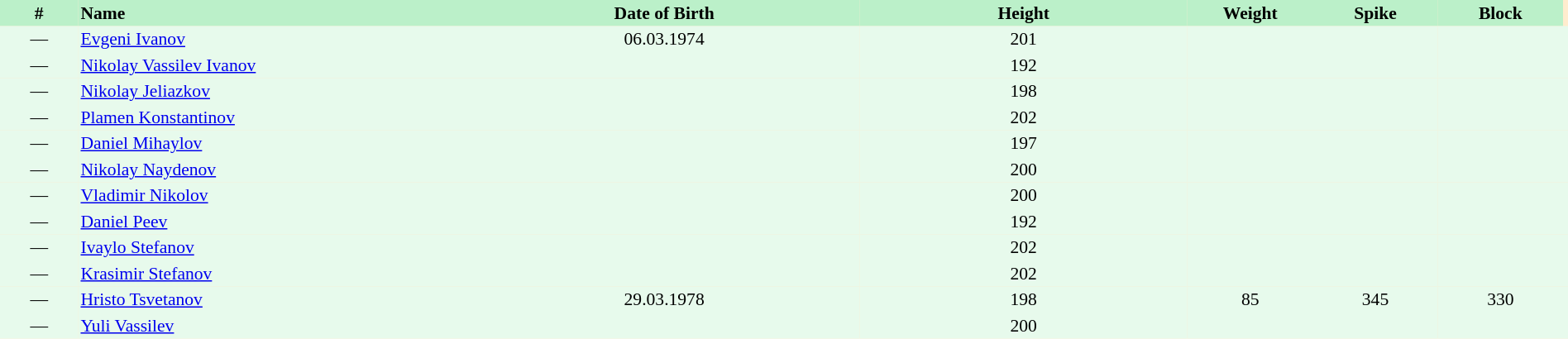<table border=0 cellpadding=2 cellspacing=0  |- bgcolor=#FFECCE style="text-align:center; font-size:90%;" width=100%>
<tr bgcolor=#BBF0C9>
<th width=5%>#</th>
<th width=25% align=left>Name</th>
<th width=25%>Date of Birth</th>
<th width=21%>Height</th>
<th width=8%>Weight</th>
<th width=8%>Spike</th>
<th width=8%>Block</th>
</tr>
<tr bgcolor=#E7FAEC>
<td>—</td>
<td align=left><a href='#'>Evgeni Ivanov</a></td>
<td>06.03.1974</td>
<td>201</td>
<td></td>
<td></td>
<td></td>
<td></td>
</tr>
<tr bgcolor=#E7FAEC>
<td>—</td>
<td align=left><a href='#'>Nikolay Vassilev Ivanov</a></td>
<td></td>
<td>192</td>
<td></td>
<td></td>
<td></td>
<td></td>
</tr>
<tr bgcolor=#E7FAEC>
<td>—</td>
<td align=left><a href='#'>Nikolay Jeliazkov</a></td>
<td></td>
<td>198</td>
<td></td>
<td></td>
<td></td>
<td></td>
</tr>
<tr bgcolor=#E7FAEC>
<td>—</td>
<td align=left><a href='#'>Plamen Konstantinov</a></td>
<td></td>
<td>202</td>
<td></td>
<td></td>
<td></td>
<td></td>
</tr>
<tr bgcolor=#E7FAEC>
<td>—</td>
<td align=left><a href='#'>Daniel Mihaylov</a></td>
<td></td>
<td>197</td>
<td></td>
<td></td>
<td></td>
<td></td>
</tr>
<tr bgcolor=#E7FAEC>
<td>—</td>
<td align=left><a href='#'>Nikolay Naydenov</a></td>
<td></td>
<td>200</td>
<td></td>
<td></td>
<td></td>
<td></td>
</tr>
<tr bgcolor=#E7FAEC>
<td>—</td>
<td align=left><a href='#'>Vladimir Nikolov</a></td>
<td></td>
<td>200</td>
<td></td>
<td></td>
<td></td>
<td></td>
</tr>
<tr bgcolor=#E7FAEC>
<td>—</td>
<td align=left><a href='#'>Daniel Peev</a></td>
<td></td>
<td>192</td>
<td></td>
<td></td>
<td></td>
<td></td>
</tr>
<tr bgcolor=#E7FAEC>
<td>—</td>
<td align=left><a href='#'>Ivaylo Stefanov</a></td>
<td></td>
<td>202</td>
<td></td>
<td></td>
<td></td>
<td></td>
</tr>
<tr bgcolor=#E7FAEC>
<td>—</td>
<td align=left><a href='#'>Krasimir Stefanov</a></td>
<td></td>
<td>202</td>
<td></td>
<td></td>
<td></td>
<td></td>
</tr>
<tr bgcolor=#E7FAEC>
<td>—</td>
<td align=left><a href='#'>Hristo Tsvetanov</a></td>
<td>29.03.1978</td>
<td>198</td>
<td>85</td>
<td>345</td>
<td>330</td>
<td></td>
</tr>
<tr bgcolor=#E7FAEC>
<td>—</td>
<td align=left><a href='#'>Yuli Vassilev</a></td>
<td></td>
<td>200</td>
<td></td>
<td></td>
<td></td>
<td></td>
</tr>
</table>
